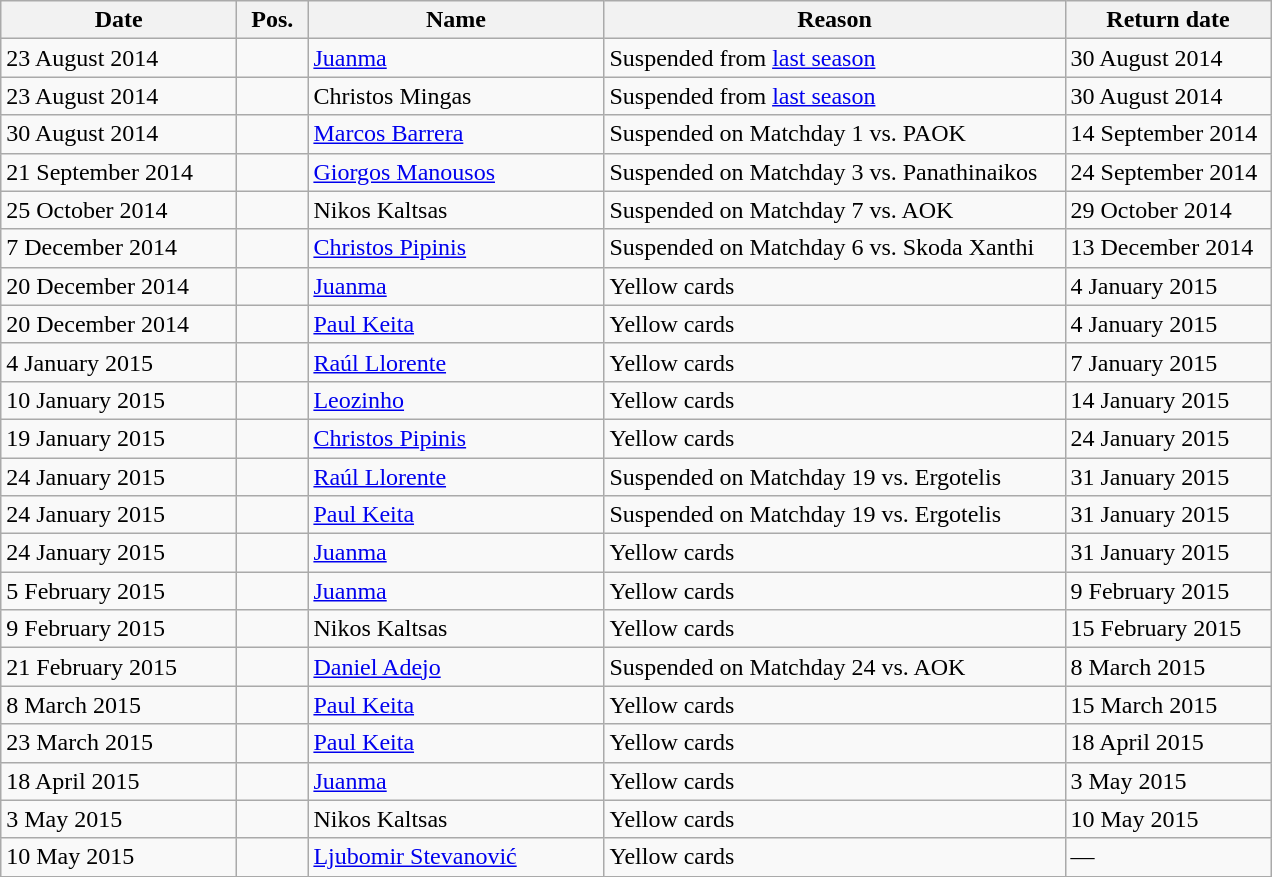<table class="wikitable">
<tr>
<th style="width:150px;">Date</th>
<th style="width:040px;">Pos.</th>
<th style="width:190px;">Name</th>
<th style="width:300px;">Reason</th>
<th style="width:130px;">Return date</th>
</tr>
<tr>
<td>23 August 2014</td>
<td></td>
<td> <a href='#'>Juanma</a></td>
<td>Suspended from <a href='#'>last season</a></td>
<td>30 August 2014</td>
</tr>
<tr>
<td>23 August 2014</td>
<td></td>
<td> Christos Mingas</td>
<td>Suspended from <a href='#'>last season</a></td>
<td>30 August 2014</td>
</tr>
<tr>
<td>30 August 2014</td>
<td></td>
<td> <a href='#'>Marcos Barrera</a></td>
<td>Suspended on Matchday 1 vs. PAOK</td>
<td>14 September 2014</td>
</tr>
<tr>
<td>21 September 2014</td>
<td></td>
<td> <a href='#'>Giorgos Manousos</a></td>
<td>Suspended on Matchday 3 vs. Panathinaikos</td>
<td>24 September 2014</td>
</tr>
<tr>
<td>25 October 2014</td>
<td></td>
<td> Nikos Kaltsas</td>
<td>Suspended on Matchday 7 vs. AOK</td>
<td>29 October 2014</td>
</tr>
<tr>
<td>7 December 2014</td>
<td></td>
<td> <a href='#'>Christos Pipinis</a></td>
<td>Suspended on Matchday 6 vs. Skoda Xanthi</td>
<td>13 December 2014</td>
</tr>
<tr>
<td>20 December 2014</td>
<td></td>
<td> <a href='#'>Juanma</a></td>
<td>Yellow cards</td>
<td>4 January 2015</td>
</tr>
<tr>
<td>20 December 2014</td>
<td></td>
<td> <a href='#'>Paul Keita</a></td>
<td>Yellow cards</td>
<td>4 January 2015</td>
</tr>
<tr>
<td>4 January 2015</td>
<td></td>
<td> <a href='#'>Raúl Llorente</a></td>
<td>Yellow cards</td>
<td>7 January 2015</td>
</tr>
<tr>
<td>10 January 2015</td>
<td></td>
<td> <a href='#'>Leozinho</a></td>
<td>Yellow cards</td>
<td>14 January 2015</td>
</tr>
<tr>
<td>19 January 2015</td>
<td></td>
<td> <a href='#'>Christos Pipinis</a></td>
<td>Yellow cards</td>
<td>24 January 2015</td>
</tr>
<tr>
<td>24 January 2015</td>
<td></td>
<td> <a href='#'>Raúl Llorente</a></td>
<td>Suspended on Matchday 19 vs. Ergotelis</td>
<td>31 January 2015</td>
</tr>
<tr>
<td>24 January 2015</td>
<td></td>
<td> <a href='#'>Paul Keita</a></td>
<td>Suspended on Matchday 19 vs. Ergotelis</td>
<td>31 January 2015</td>
</tr>
<tr>
<td>24 January 2015</td>
<td></td>
<td> <a href='#'>Juanma</a></td>
<td>Yellow cards</td>
<td>31 January 2015</td>
</tr>
<tr>
<td>5 February 2015</td>
<td></td>
<td> <a href='#'>Juanma</a></td>
<td>Yellow cards</td>
<td>9 February 2015</td>
</tr>
<tr>
<td>9 February 2015</td>
<td></td>
<td> Nikos Kaltsas</td>
<td>Yellow cards</td>
<td>15 February 2015</td>
</tr>
<tr>
<td>21 February 2015</td>
<td></td>
<td> <a href='#'>Daniel Adejo</a></td>
<td>Suspended on Matchday 24 vs. AOK</td>
<td>8 March 2015</td>
</tr>
<tr>
<td>8 March 2015</td>
<td></td>
<td> <a href='#'>Paul Keita</a></td>
<td>Yellow cards</td>
<td>15 March 2015</td>
</tr>
<tr>
<td>23 March 2015</td>
<td></td>
<td> <a href='#'>Paul Keita</a></td>
<td>Yellow cards</td>
<td>18 April 2015</td>
</tr>
<tr>
<td>18 April 2015</td>
<td></td>
<td> <a href='#'>Juanma</a></td>
<td>Yellow cards</td>
<td>3 May 2015</td>
</tr>
<tr>
<td>3 May 2015</td>
<td></td>
<td> Nikos Kaltsas</td>
<td>Yellow cards</td>
<td>10 May 2015</td>
</tr>
<tr>
<td>10 May 2015</td>
<td></td>
<td> <a href='#'>Ljubomir Stevanović</a></td>
<td>Yellow cards</td>
<td>—</td>
</tr>
<tr>
</tr>
</table>
